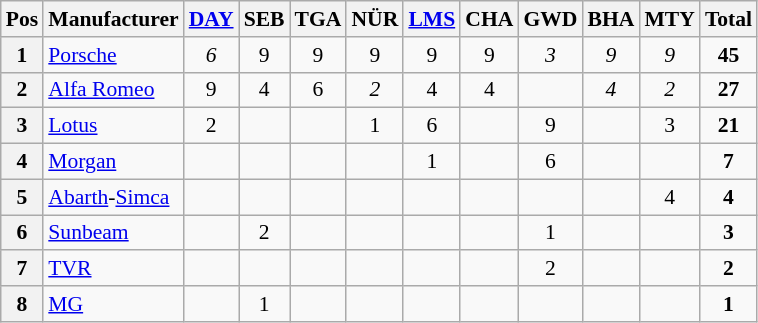<table class="wikitable" style="font-size: 90%;">
<tr>
<th>Pos</th>
<th>Manufacturer</th>
<th> <a href='#'>DAY</a></th>
<th> SEB</th>
<th> TGA</th>
<th> NÜR</th>
<th> <a href='#'>LMS</a></th>
<th> CHA</th>
<th> GWD</th>
<th> BHA</th>
<th> MTY</th>
<th>Total</th>
</tr>
<tr>
<th>1</th>
<td> <a href='#'>Porsche</a></td>
<td align=center><em>6</em></td>
<td align=center>9</td>
<td align=center>9</td>
<td align=center>9</td>
<td align=center>9</td>
<td align=center>9</td>
<td align=center><em>3</em></td>
<td align=center><em>9</em></td>
<td align=center><em>9</em></td>
<td align=center><strong>45</strong></td>
</tr>
<tr>
<th>2</th>
<td> <a href='#'>Alfa Romeo</a></td>
<td align=center>9</td>
<td align=center>4</td>
<td align=center>6</td>
<td align=center><em>2</em></td>
<td align=center>4</td>
<td align=center>4</td>
<td></td>
<td align=center><em>4</em></td>
<td align=center><em>2</em></td>
<td align=center><strong>27</strong></td>
</tr>
<tr>
<th>3</th>
<td> <a href='#'>Lotus</a></td>
<td align=center>2</td>
<td></td>
<td></td>
<td align=center>1</td>
<td align=center>6</td>
<td></td>
<td align=center>9</td>
<td></td>
<td align=center>3</td>
<td align=center><strong>21</strong></td>
</tr>
<tr>
<th>4</th>
<td> <a href='#'>Morgan</a></td>
<td></td>
<td></td>
<td></td>
<td></td>
<td align=center>1</td>
<td></td>
<td align=center>6</td>
<td></td>
<td></td>
<td align=center><strong>7</strong></td>
</tr>
<tr>
<th>5</th>
<td> <a href='#'>Abarth</a>-<a href='#'>Simca</a></td>
<td></td>
<td></td>
<td></td>
<td></td>
<td></td>
<td></td>
<td></td>
<td></td>
<td align=center>4</td>
<td align=center><strong>4</strong></td>
</tr>
<tr>
<th>6</th>
<td> <a href='#'>Sunbeam</a></td>
<td></td>
<td align=center>2</td>
<td></td>
<td></td>
<td></td>
<td></td>
<td align=center>1</td>
<td></td>
<td></td>
<td align=center><strong>3</strong></td>
</tr>
<tr>
<th>7</th>
<td> <a href='#'>TVR</a></td>
<td></td>
<td></td>
<td></td>
<td></td>
<td></td>
<td></td>
<td align=center>2</td>
<td></td>
<td></td>
<td align=center><strong>2</strong></td>
</tr>
<tr>
<th>8</th>
<td> <a href='#'>MG</a></td>
<td></td>
<td align=center>1</td>
<td></td>
<td></td>
<td></td>
<td></td>
<td></td>
<td></td>
<td></td>
<td align=center><strong>1</strong></td>
</tr>
</table>
